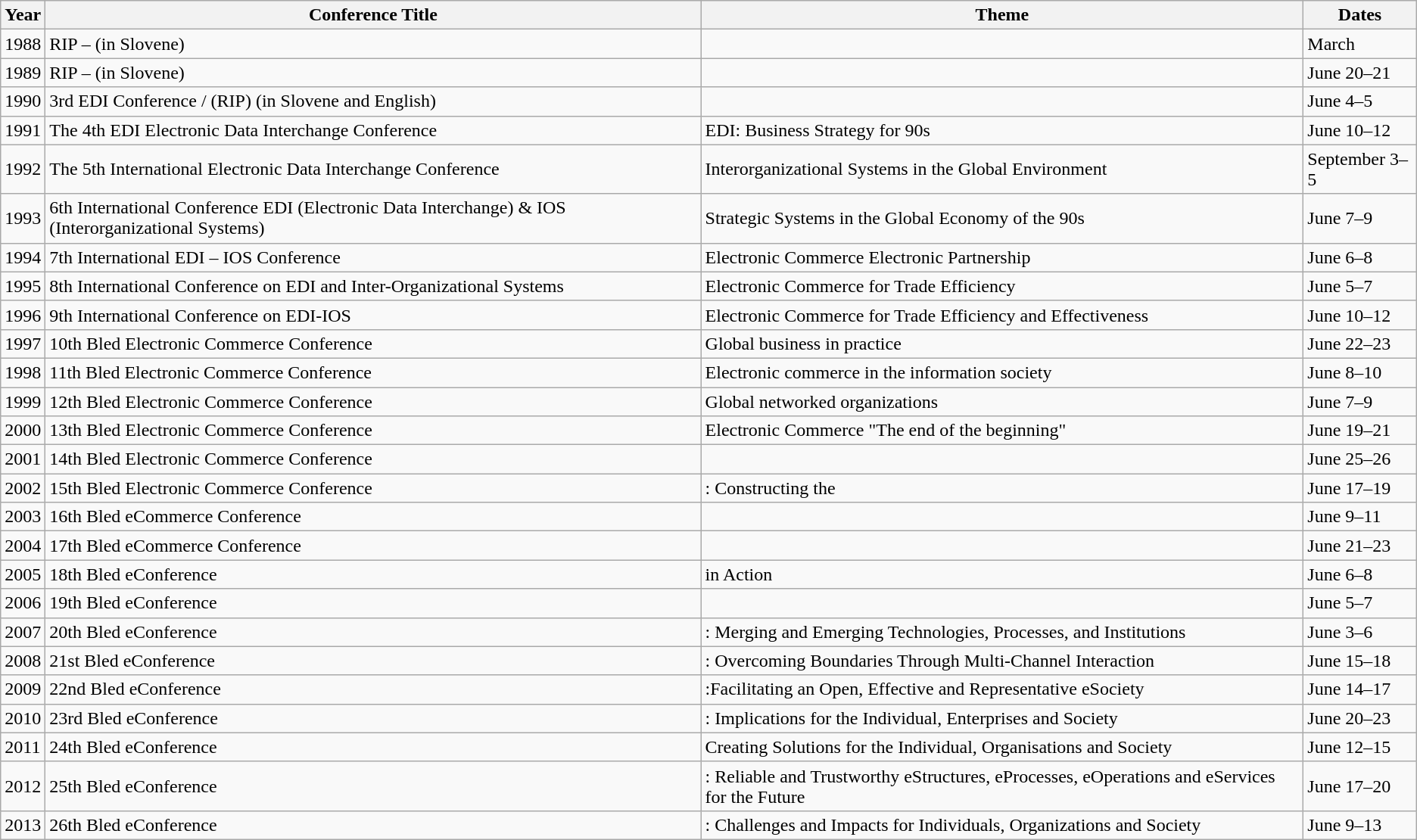<table class="wikitable">
<tr>
<th>Year</th>
<th>Conference Title</th>
<th>Theme</th>
<th>Dates</th>
</tr>
<tr>
<td>1988</td>
<td>RIP –  (in Slovene)</td>
<td></td>
<td>March</td>
</tr>
<tr>
<td>1989</td>
<td>RIP –  (in Slovene)</td>
<td></td>
<td>June 20–21</td>
</tr>
<tr>
<td>1990</td>
<td>3rd EDI Conference /  (RIP) (in Slovene and English)</td>
<td></td>
<td>June 4–5</td>
</tr>
<tr>
<td>1991</td>
<td>The 4th EDI Electronic Data Interchange Conference</td>
<td>EDI: Business Strategy for 90s</td>
<td>June 10–12</td>
</tr>
<tr>
<td>1992</td>
<td>The 5th International Electronic Data Interchange Conference</td>
<td>Interorganizational Systems in the Global Environment</td>
<td>September 3–5</td>
</tr>
<tr>
<td>1993</td>
<td>6th International Conference EDI (Electronic Data Interchange) & IOS (Interorganizational Systems)</td>
<td>Strategic Systems in the Global Economy of the 90s</td>
<td>June 7–9</td>
</tr>
<tr>
<td>1994</td>
<td>7th International EDI – IOS Conference</td>
<td>Electronic Commerce Electronic Partnership</td>
<td>June 6–8</td>
</tr>
<tr>
<td>1995</td>
<td>8th International Conference on EDI and Inter-Organizational Systems</td>
<td>Electronic Commerce for Trade Efficiency</td>
<td>June 5–7</td>
</tr>
<tr>
<td>1996</td>
<td>9th International Conference on EDI-IOS</td>
<td>Electronic Commerce for Trade Efficiency and Effectiveness</td>
<td>June 10–12</td>
</tr>
<tr>
<td>1997</td>
<td>10th Bled Electronic Commerce Conference</td>
<td>Global business in practice</td>
<td>June 22–23</td>
</tr>
<tr>
<td>1998</td>
<td>11th Bled Electronic Commerce Conference</td>
<td>Electronic commerce in the information society</td>
<td>June 8–10</td>
</tr>
<tr>
<td>1999</td>
<td>12th Bled Electronic Commerce Conference</td>
<td>Global networked organizations</td>
<td>June 7–9</td>
</tr>
<tr>
<td>2000</td>
<td>13th Bled Electronic Commerce Conference</td>
<td>Electronic Commerce "The end of the beginning"</td>
<td>June 19–21</td>
</tr>
<tr>
<td>2001</td>
<td>14th Bled Electronic Commerce Conference</td>
<td></td>
<td>June 25–26</td>
</tr>
<tr>
<td>2002</td>
<td>15th Bled Electronic Commerce Conference</td>
<td>: Constructing the </td>
<td>June 17–19</td>
</tr>
<tr>
<td>2003</td>
<td>16th Bled eCommerce Conference</td>
<td></td>
<td>June 9–11</td>
</tr>
<tr>
<td>2004</td>
<td>17th Bled eCommerce Conference</td>
<td></td>
<td>June 21–23</td>
</tr>
<tr>
<td>2005</td>
<td>18th Bled eConference</td>
<td> in Action</td>
<td>June 6–8</td>
</tr>
<tr>
<td>2006</td>
<td>19th Bled eConference</td>
<td></td>
<td>June 5–7</td>
</tr>
<tr>
<td>2007</td>
<td>20th Bled eConference</td>
<td>: Merging and Emerging Technologies, Processes, and Institutions</td>
<td>June 3–6</td>
</tr>
<tr>
<td>2008</td>
<td>21st Bled eConference</td>
<td>: Overcoming Boundaries Through Multi-Channel Interaction</td>
<td>June 15–18</td>
</tr>
<tr>
<td>2009</td>
<td>22nd Bled eConference</td>
<td>:Facilitating an Open, Effective and Representative eSociety</td>
<td>June 14–17</td>
</tr>
<tr>
<td>2010</td>
<td>23rd Bled eConference</td>
<td>: Implications for the Individual, Enterprises and Society</td>
<td>June 20–23</td>
</tr>
<tr>
<td>2011</td>
<td>24th Bled eConference</td>
<td> Creating Solutions for the Individual, Organisations and Society</td>
<td>June 12–15</td>
</tr>
<tr>
<td>2012</td>
<td>25th Bled eConference</td>
<td>: Reliable and Trustworthy eStructures, eProcesses, eOperations and eServices for the Future</td>
<td>June 17–20</td>
</tr>
<tr>
<td>2013</td>
<td>26th Bled eConference</td>
<td>: Challenges and Impacts for Individuals, Organizations and Society</td>
<td>June 9–13</td>
</tr>
</table>
